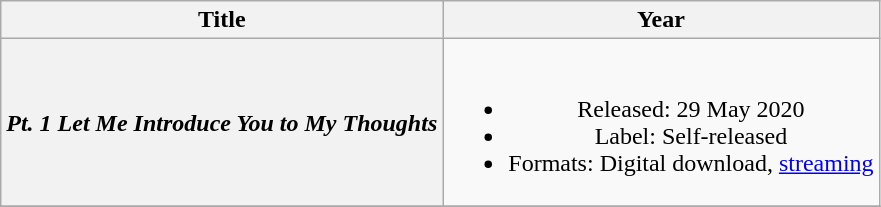<table class="wikitable plainrowheaders" style="text-align:center;">
<tr>
<th scope="col" rowspan="1">Title</th>
<th scope="col" rowspan="1">Year</th>
</tr>
<tr>
<th scope="row"><em>Pt. 1 Let Me Introduce You to My Thoughts</em></th>
<td><br><ul><li>Released: 29 May 2020</li><li>Label: Self-released</li><li>Formats: Digital download, <a href='#'>streaming</a></li></ul></td>
</tr>
<tr>
</tr>
</table>
